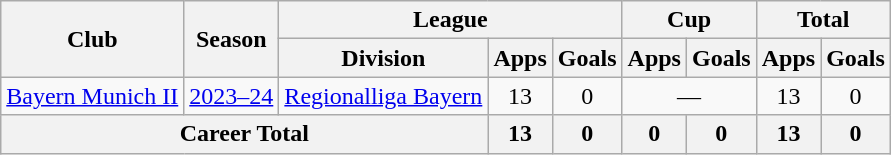<table class="wikitable" Style="text-align: center">
<tr>
<th rowspan="2">Club</th>
<th rowspan="2">Season</th>
<th colspan="3">League</th>
<th colspan="2">Cup</th>
<th colspan="2">Total</th>
</tr>
<tr>
<th>Division</th>
<th>Apps</th>
<th>Goals</th>
<th>Apps</th>
<th>Goals</th>
<th>Apps</th>
<th>Goals</th>
</tr>
<tr>
<td><a href='#'>Bayern Munich II</a></td>
<td><a href='#'>2023–24</a></td>
<td><a href='#'>Regionalliga Bayern</a></td>
<td>13</td>
<td>0</td>
<td colspan="2">—</td>
<td>13</td>
<td>0</td>
</tr>
<tr>
<th colspan="3">Career Total</th>
<th>13</th>
<th>0</th>
<th>0</th>
<th>0</th>
<th>13</th>
<th>0</th>
</tr>
</table>
